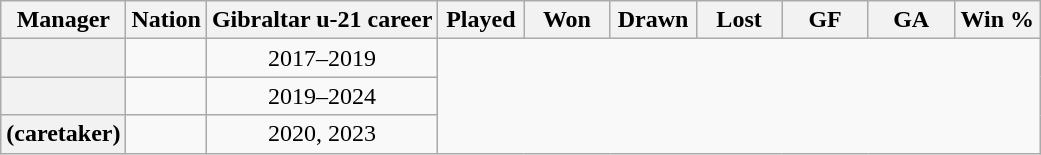<table class="wikitable sortable plainrowheaders" style="text-align:center;">
<tr>
<th scope="col">Manager</th>
<th scope="col">Nation</th>
<th scope="col">Gibraltar u-21 career</th>
<th scope="col" width=50px>Played</th>
<th scope="col" width=50px>Won</th>
<th scope="col" width=50px>Drawn</th>
<th scope="col" width=50px>Lost</th>
<th scope="col" width=50px>GF</th>
<th scope="col" width=50px>GA</th>
<th scope="col" width=50px>Win %</th>
</tr>
<tr>
<th scope="row" style="text-align:left;"><strong></strong></th>
<td></td>
<td>2017–2019<br></td>
</tr>
<tr>
<th scope="row" style="text-align:left;"><strong></strong></th>
<td></td>
<td>2019–2024<br></td>
</tr>
<tr>
<th scope="row" style="text-align:left;"> (caretaker)</th>
<td></td>
<td>2020, 2023<br></td>
</tr>
</table>
